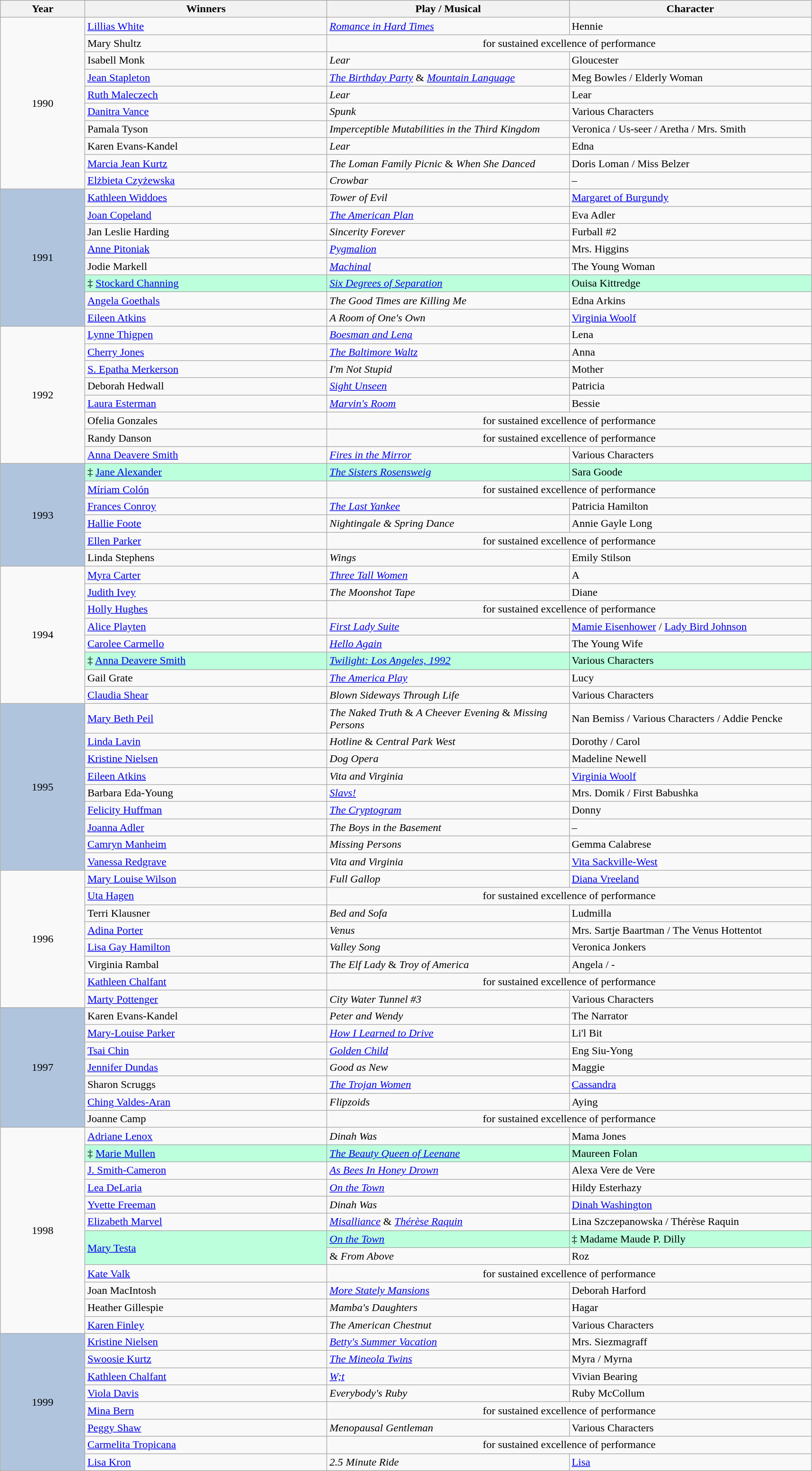<table class="wikitable" width="95%" cellpadding="5">
<tr>
<th scope=col width="100">Year</th>
<th scope=col width="300">Winners</th>
<th scope=col width="300">Play / Musical</th>
<th scope=col width="300">Character</th>
</tr>
<tr>
<td rowspan="10" style="text-align:center;">1990</td>
<td><a href='#'>Lillias White</a></td>
<td><em><a href='#'>Romance in Hard Times</a></em></td>
<td>Hennie</td>
</tr>
<tr>
<td>Mary Shultz</td>
<td colspan="2" style="text-align:center;">for sustained excellence of performance</td>
</tr>
<tr>
<td>Isabell Monk</td>
<td><em>Lear</em></td>
<td>Gloucester</td>
</tr>
<tr>
<td><a href='#'>Jean Stapleton</a></td>
<td><em><a href='#'>The Birthday Party</a></em> & <em><a href='#'>Mountain Language</a></em></td>
<td>Meg Bowles / Elderly Woman</td>
</tr>
<tr>
<td><a href='#'>Ruth Maleczech</a></td>
<td><em>Lear</em></td>
<td>Lear</td>
</tr>
<tr>
<td><a href='#'>Danitra Vance</a></td>
<td><em>Spunk</em></td>
<td>Various Characters</td>
</tr>
<tr>
<td>Pamala Tyson</td>
<td><em>Imperceptible Mutabilities in the Third Kingdom</em></td>
<td>Veronica / Us-seer / Aretha / Mrs. Smith</td>
</tr>
<tr>
<td>Karen Evans-Kandel</td>
<td><em>Lear</em></td>
<td>Edna</td>
</tr>
<tr>
<td><a href='#'>Marcia Jean Kurtz</a></td>
<td><em>The Loman Family Picnic</em> & <em>When She Danced</em></td>
<td>Doris Loman / Miss Belzer</td>
</tr>
<tr>
<td><a href='#'>Elżbieta Czyżewska</a></td>
<td><em>Crowbar</em></td>
<td>–</td>
</tr>
<tr>
<td rowspan="8" style="text-align:center; background:#B0C4DE;">1991</td>
<td><a href='#'>Kathleen Widdoes</a></td>
<td><em>Tower of Evil</em></td>
<td><a href='#'>Margaret of Burgundy</a></td>
</tr>
<tr>
<td><a href='#'>Joan Copeland</a></td>
<td><em><a href='#'>The American Plan</a></em></td>
<td>Eva Adler</td>
</tr>
<tr>
<td>Jan Leslie Harding</td>
<td><em>Sincerity Forever</em></td>
<td>Furball #2</td>
</tr>
<tr>
<td><a href='#'>Anne Pitoniak</a></td>
<td><em><a href='#'>Pygmalion</a></em></td>
<td>Mrs. Higgins</td>
</tr>
<tr>
<td>Jodie Markell</td>
<td><em><a href='#'>Machinal</a></em></td>
<td>The Young Woman</td>
</tr>
<tr>
<td style="background: #bfd";">‡ <a href='#'>Stockard Channing</a></td>
<td style="background: #bfd";"><em><a href='#'>Six Degrees of Separation</a></em></td>
<td style="background: #bfd";">Ouisa Kittredge</td>
</tr>
<tr>
<td><a href='#'>Angela Goethals</a></td>
<td><em>The Good Times are Killing Me</em></td>
<td>Edna Arkins</td>
</tr>
<tr>
<td><a href='#'>Eileen Atkins</a></td>
<td><em>A Room of One's Own</em></td>
<td><a href='#'>Virginia Woolf</a></td>
</tr>
<tr>
<td rowspan="8" style="text-align:center;">1992</td>
<td><a href='#'>Lynne Thigpen</a></td>
<td><em><a href='#'>Boesman and Lena</a></em></td>
<td>Lena</td>
</tr>
<tr>
<td><a href='#'>Cherry Jones</a></td>
<td><em><a href='#'>The Baltimore Waltz</a></em></td>
<td>Anna</td>
</tr>
<tr>
<td><a href='#'>S. Epatha Merkerson</a></td>
<td><em>I'm Not Stupid</em></td>
<td>Mother</td>
</tr>
<tr>
<td>Deborah Hedwall</td>
<td><em><a href='#'>Sight Unseen</a></em></td>
<td>Patricia</td>
</tr>
<tr>
<td><a href='#'>Laura Esterman</a></td>
<td><em><a href='#'>Marvin's Room</a></em></td>
<td>Bessie</td>
</tr>
<tr>
<td>Ofelia Gonzales</td>
<td colspan="2" style="text-align:center;">for sustained excellence of performance</td>
</tr>
<tr>
<td>Randy Danson</td>
<td colspan="2" style="text-align:center;">for sustained excellence of performance</td>
</tr>
<tr>
<td><a href='#'>Anna Deavere Smith</a></td>
<td><em><a href='#'>Fires in the Mirror</a></em></td>
<td>Various Characters</td>
</tr>
<tr>
<td rowspan="6" style="text-align:center; background:#B0C4DE;">1993</td>
<td style="background: #bfd";">‡ <a href='#'>Jane Alexander</a></td>
<td style="background: #bfd";"><em><a href='#'>The Sisters Rosensweig</a></em></td>
<td style="background: #bfd";">Sara Goode</td>
</tr>
<tr>
<td><a href='#'>Míriam Colón</a></td>
<td colspan="2" style="text-align:center;">for sustained excellence of performance</td>
</tr>
<tr>
<td><a href='#'>Frances Conroy</a></td>
<td><em><a href='#'>The Last Yankee</a></em></td>
<td>Patricia Hamilton</td>
</tr>
<tr>
<td><a href='#'>Hallie Foote</a></td>
<td><em>Nightingale & Spring Dance</em></td>
<td>Annie Gayle Long</td>
</tr>
<tr>
<td><a href='#'>Ellen Parker</a></td>
<td colspan="2" style="text-align:center;">for sustained excellence of performance</td>
</tr>
<tr>
<td>Linda Stephens</td>
<td><em>Wings</em></td>
<td>Emily Stilson</td>
</tr>
<tr>
<td rowspan="8" style="text-align:center;">1994</td>
<td><a href='#'>Myra Carter</a></td>
<td><em><a href='#'>Three Tall Women</a></em></td>
<td>A</td>
</tr>
<tr>
<td><a href='#'>Judith Ivey</a></td>
<td><em>The Moonshot Tape</em></td>
<td>Diane</td>
</tr>
<tr>
<td><a href='#'>Holly Hughes</a></td>
<td colspan="2" style="text-align:center;">for sustained excellence of performance</td>
</tr>
<tr>
<td><a href='#'>Alice Playten</a></td>
<td><em><a href='#'>First Lady Suite</a></em></td>
<td><a href='#'>Mamie Eisenhower</a> / <a href='#'>Lady Bird Johnson</a></td>
</tr>
<tr>
<td><a href='#'>Carolee Carmello</a></td>
<td><em><a href='#'>Hello Again</a></em></td>
<td>The Young Wife</td>
</tr>
<tr>
<td style="background: #bfd";">‡ <a href='#'>Anna Deavere Smith</a></td>
<td style="background: #bfd";"><em><a href='#'>Twilight: Los Angeles, 1992</a></em></td>
<td style="background: #bfd";">Various Characters</td>
</tr>
<tr>
<td>Gail Grate</td>
<td><em><a href='#'>The America Play</a></em></td>
<td>Lucy</td>
</tr>
<tr>
<td><a href='#'>Claudia Shear</a></td>
<td><em>Blown Sideways Through Life</em></td>
<td>Various Characters</td>
</tr>
<tr>
<td rowspan="9" style="text-align:center; background:#B0C4DE;">1995</td>
<td><a href='#'>Mary Beth Peil</a></td>
<td><em>The Naked Truth</em> & <em>A Cheever Evening</em> & <em>Missing Persons</em></td>
<td>Nan Bemiss / Various Characters / Addie Pencke</td>
</tr>
<tr>
<td><a href='#'>Linda Lavin</a></td>
<td><em>Hotline</em> & <em>Central Park West</em></td>
<td>Dorothy / Carol</td>
</tr>
<tr>
<td><a href='#'>Kristine Nielsen</a></td>
<td><em>Dog Opera</em></td>
<td>Madeline Newell</td>
</tr>
<tr>
<td><a href='#'>Eileen Atkins</a></td>
<td><em>Vita and Virginia</em></td>
<td><a href='#'>Virginia Woolf</a></td>
</tr>
<tr>
<td>Barbara Eda-Young</td>
<td><em><a href='#'>Slavs!</a></em></td>
<td>Mrs. Domik / First Babushka</td>
</tr>
<tr>
<td><a href='#'>Felicity Huffman</a></td>
<td><em><a href='#'>The Cryptogram</a></em></td>
<td>Donny</td>
</tr>
<tr>
<td><a href='#'>Joanna Adler</a></td>
<td><em>The Boys in the Basement</em></td>
<td>–</td>
</tr>
<tr>
<td><a href='#'>Camryn Manheim</a></td>
<td><em>Missing Persons</em></td>
<td>Gemma Calabrese</td>
</tr>
<tr>
<td><a href='#'>Vanessa Redgrave</a></td>
<td><em>Vita and Virginia</em></td>
<td><a href='#'>Vita Sackville-West</a></td>
</tr>
<tr>
<td rowspan="8" style="text-align:center;">1996</td>
<td><a href='#'>Mary Louise Wilson</a></td>
<td><em>Full Gallop</em></td>
<td><a href='#'>Diana Vreeland</a></td>
</tr>
<tr>
<td><a href='#'>Uta Hagen</a></td>
<td colspan="2" style="text-align:center;">for sustained excellence of performance</td>
</tr>
<tr>
<td>Terri Klausner</td>
<td><em>Bed and Sofa</em></td>
<td>Ludmilla</td>
</tr>
<tr>
<td><a href='#'>Adina Porter</a></td>
<td><em>Venus</em></td>
<td>Mrs. Sartje Baartman / The Venus Hottentot</td>
</tr>
<tr>
<td><a href='#'>Lisa Gay Hamilton</a></td>
<td><em>Valley Song</em></td>
<td>Veronica Jonkers</td>
</tr>
<tr>
<td>Virginia Rambal</td>
<td><em>The Elf Lady</em> & <em>Troy of America</em></td>
<td>Angela / -</td>
</tr>
<tr>
<td><a href='#'>Kathleen Chalfant</a></td>
<td colspan="2" style="text-align:center;">for sustained excellence of performance</td>
</tr>
<tr>
<td><a href='#'>Marty Pottenger</a></td>
<td><em>City Water Tunnel #3</em></td>
<td>Various Characters</td>
</tr>
<tr>
<td rowspan="7" style="text-align:center; background:#B0C4DE;">1997</td>
<td>Karen Evans-Kandel</td>
<td><em>Peter and Wendy</em></td>
<td>The Narrator</td>
</tr>
<tr>
<td><a href='#'>Mary-Louise Parker</a></td>
<td><em><a href='#'>How I Learned to Drive</a></em></td>
<td>Li'l Bit</td>
</tr>
<tr>
<td><a href='#'>Tsai Chin</a></td>
<td><em><a href='#'>Golden Child</a></em></td>
<td>Eng Siu-Yong</td>
</tr>
<tr>
<td><a href='#'>Jennifer Dundas</a></td>
<td><em>Good as New</em></td>
<td>Maggie</td>
</tr>
<tr>
<td>Sharon Scruggs</td>
<td><em><a href='#'>The Trojan Women</a></em></td>
<td><a href='#'>Cassandra</a></td>
</tr>
<tr>
<td><a href='#'>Ching Valdes-Aran</a></td>
<td><em>Flipzoids</em></td>
<td>Aying</td>
</tr>
<tr>
<td>Joanne Camp</td>
<td colspan="2" style="text-align:center;">for sustained excellence of performance</td>
</tr>
<tr>
<td rowspan="12" style="text-align:center;">1998</td>
<td><a href='#'>Adriane Lenox</a></td>
<td><em>Dinah Was</em></td>
<td>Mama Jones</td>
</tr>
<tr>
<td style="background: #bfd";">‡ <a href='#'>Marie Mullen</a></td>
<td style="background: #bfd";"><em><a href='#'>The Beauty Queen of Leenane</a></em></td>
<td style="background: #bfd";">Maureen Folan</td>
</tr>
<tr>
<td><a href='#'>J. Smith-Cameron</a></td>
<td><em><a href='#'>As Bees In Honey Drown</a></em></td>
<td>Alexa Vere de Vere</td>
</tr>
<tr>
<td><a href='#'>Lea DeLaria</a></td>
<td><em><a href='#'>On the Town</a></em></td>
<td>Hildy Esterhazy</td>
</tr>
<tr>
<td><a href='#'>Yvette Freeman</a></td>
<td><em>Dinah Was</em></td>
<td><a href='#'>Dinah Washington</a></td>
</tr>
<tr>
<td><a href='#'>Elizabeth Marvel</a></td>
<td><em><a href='#'>Misalliance</a></em> & <em><a href='#'>Thérèse Raquin</a></em></td>
<td>Lina Szczepanowska / Thérèse Raquin</td>
</tr>
<tr>
<td rowspan="2" style="background: #bfd";"><a href='#'>Mary Testa</a></td>
<td style="background: #bfd";"><em><a href='#'>On the Town</a></em></td>
<td style="background: #bfd";">‡ Madame Maude P. Dilly</td>
</tr>
<tr>
<td>& <em>From Above</em></td>
<td>Roz</td>
</tr>
<tr>
<td><a href='#'>Kate Valk</a></td>
<td colspan="2" style="text-align:center;">for sustained excellence of performance</td>
</tr>
<tr>
<td>Joan MacIntosh</td>
<td><em><a href='#'>More Stately Mansions</a></em></td>
<td>Deborah Harford</td>
</tr>
<tr>
<td>Heather Gillespie</td>
<td><em>Mamba's Daughters</em></td>
<td>Hagar</td>
</tr>
<tr>
<td><a href='#'>Karen Finley</a></td>
<td><em>The American Chestnut</em></td>
<td>Various Characters</td>
</tr>
<tr>
<td rowspan="8" style="text-align:center; background:#B0C4DE;">1999</td>
<td><a href='#'>Kristine Nielsen</a></td>
<td><em><a href='#'>Betty's Summer Vacation</a></em></td>
<td>Mrs. Siezmagraff</td>
</tr>
<tr>
<td><a href='#'>Swoosie Kurtz</a></td>
<td><em><a href='#'>The Mineola Twins</a></em></td>
<td>Myra / Myrna</td>
</tr>
<tr>
<td><a href='#'>Kathleen Chalfant</a></td>
<td><em><a href='#'>W;t</a></em></td>
<td>Vivian Bearing</td>
</tr>
<tr>
<td><a href='#'>Viola Davis</a></td>
<td><em>Everybody's Ruby</em></td>
<td>Ruby McCollum</td>
</tr>
<tr>
<td><a href='#'>Mina Bern</a></td>
<td colspan="2" style="text-align:center;">for sustained excellence of performance</td>
</tr>
<tr>
<td><a href='#'>Peggy Shaw</a></td>
<td><em>Menopausal Gentleman</em></td>
<td>Various Characters</td>
</tr>
<tr>
<td><a href='#'>Carmelita Tropicana</a></td>
<td colspan="2" style="text-align:center;">for sustained excellence of performance</td>
</tr>
<tr>
<td><a href='#'>Lisa Kron</a></td>
<td><em>2.5 Minute Ride</em></td>
<td><a href='#'>Lisa</a></td>
</tr>
</table>
